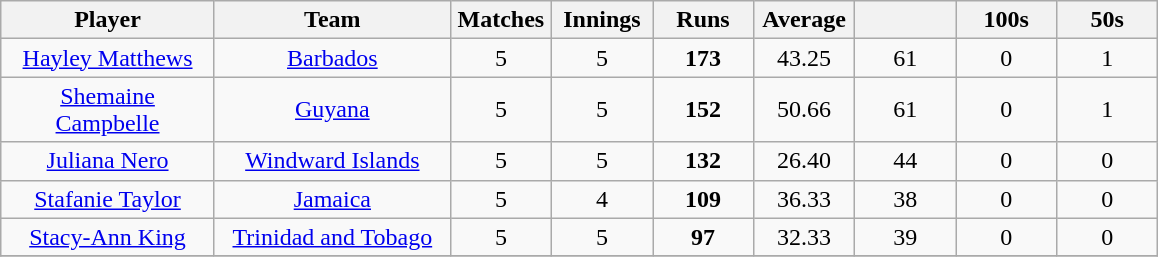<table class="wikitable" style="text-align:center;">
<tr>
<th width=135>Player</th>
<th width=150>Team</th>
<th width=60>Matches</th>
<th width=60>Innings</th>
<th width=60>Runs</th>
<th width=60>Average</th>
<th width=60></th>
<th width=60>100s</th>
<th width=60>50s</th>
</tr>
<tr>
<td><a href='#'>Hayley Matthews</a></td>
<td><a href='#'>Barbados</a></td>
<td>5</td>
<td>5</td>
<td><strong>173</strong></td>
<td>43.25</td>
<td>61</td>
<td>0</td>
<td>1</td>
</tr>
<tr>
<td><a href='#'>Shemaine Campbelle</a></td>
<td><a href='#'>Guyana</a></td>
<td>5</td>
<td>5</td>
<td><strong>152</strong></td>
<td>50.66</td>
<td>61</td>
<td>0</td>
<td>1</td>
</tr>
<tr>
<td><a href='#'>Juliana Nero</a></td>
<td><a href='#'>Windward Islands</a></td>
<td>5</td>
<td>5</td>
<td><strong>132</strong></td>
<td>26.40</td>
<td>44</td>
<td>0</td>
<td>0</td>
</tr>
<tr>
<td><a href='#'>Stafanie Taylor</a></td>
<td><a href='#'>Jamaica</a></td>
<td>5</td>
<td>4</td>
<td><strong>109</strong></td>
<td>36.33</td>
<td>38</td>
<td>0</td>
<td>0</td>
</tr>
<tr>
<td><a href='#'>Stacy-Ann King</a></td>
<td><a href='#'>Trinidad and Tobago</a></td>
<td>5</td>
<td>5</td>
<td><strong>97</strong></td>
<td>32.33</td>
<td>39</td>
<td>0</td>
<td>0</td>
</tr>
<tr>
</tr>
</table>
